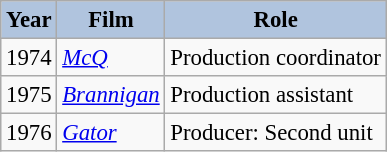<table class="wikitable" style="font-size:95%;">
<tr>
<th style="background:#B0C4DE;">Year</th>
<th style="background:#B0C4DE;">Film</th>
<th style="background:#B0C4DE;">Role</th>
</tr>
<tr>
<td>1974</td>
<td><em><a href='#'>McQ</a></em></td>
<td>Production coordinator</td>
</tr>
<tr>
<td>1975</td>
<td><em><a href='#'>Brannigan</a></em></td>
<td>Production assistant</td>
</tr>
<tr>
<td>1976</td>
<td><em><a href='#'>Gator</a></em></td>
<td>Producer: Second unit</td>
</tr>
</table>
